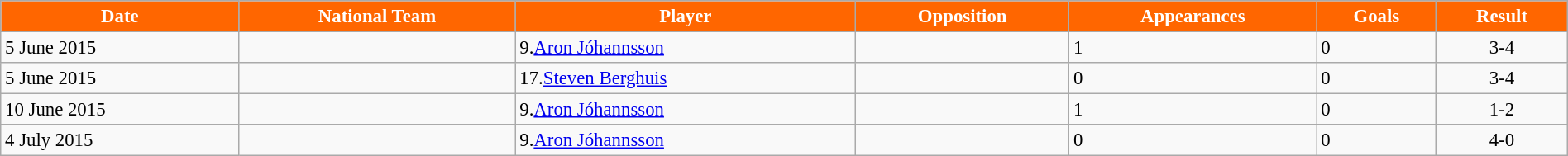<table class="wikitable sortable" style="font-size: 95%; width: 100%; text-align: left">
<tr>
<th style="background:#f60; color:white; text-align:center;">Date</th>
<th style="background:#f60; color:white; text-align:center;">National Team</th>
<th style="background:#f60; color:white; text-align:center;">Player</th>
<th style="background:#f60; color:white; text-align:center;">Opposition</th>
<th style="background:#f60; color:white; text-align:center;">Appearances</th>
<th style="background:#f60; color:white; text-align:center;">Goals</th>
<th style="background:#f60; color:white; text-align:center;">Result</th>
</tr>
<tr>
<td>5 June 2015</td>
<td style="text-align:center;"></td>
<td>9.<a href='#'>Aron Jóhannsson</a></td>
<td style="text-align:center;"></td>
<td>1</td>
<td>0</td>
<td style="text-align:center;"> 3-4 </td>
</tr>
<tr>
<td>5 June 2015</td>
<td style="text-align:center;"></td>
<td>17.<a href='#'>Steven Berghuis</a></td>
<td style="text-align:center;"></td>
<td>0</td>
<td>0</td>
<td style="text-align:center;"> 3-4 </td>
</tr>
<tr>
<td>10 June 2015</td>
<td style="text-align:center;"></td>
<td>9.<a href='#'>Aron Jóhannsson</a></td>
<td style="text-align:center;"></td>
<td>1</td>
<td>0</td>
<td style="text-align:center;"> 1-2 </td>
</tr>
<tr>
<td>4 July 2015</td>
<td style="text-align:center;"></td>
<td>9.<a href='#'>Aron Jóhannsson</a></td>
<td style="text-align:center;"></td>
<td>0</td>
<td>0</td>
<td style="text-align:center;"> 4-0 </td>
</tr>
</table>
